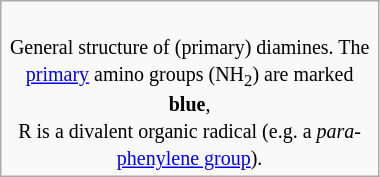<table class="wikitable floatright" width="20%">
<tr class="hintergrundfarbe6" align="center">
<td><br><small>General structure of (primary) diamines. The <a href='#'>primary</a> amino groups (NH<sub>2</sub>) are marked <span><strong>blue</strong></span>,<br>R is a divalent organic radical (e.g. a <em>para</em>-<a href='#'>phenylene group</a>).</small></td>
</tr>
</table>
